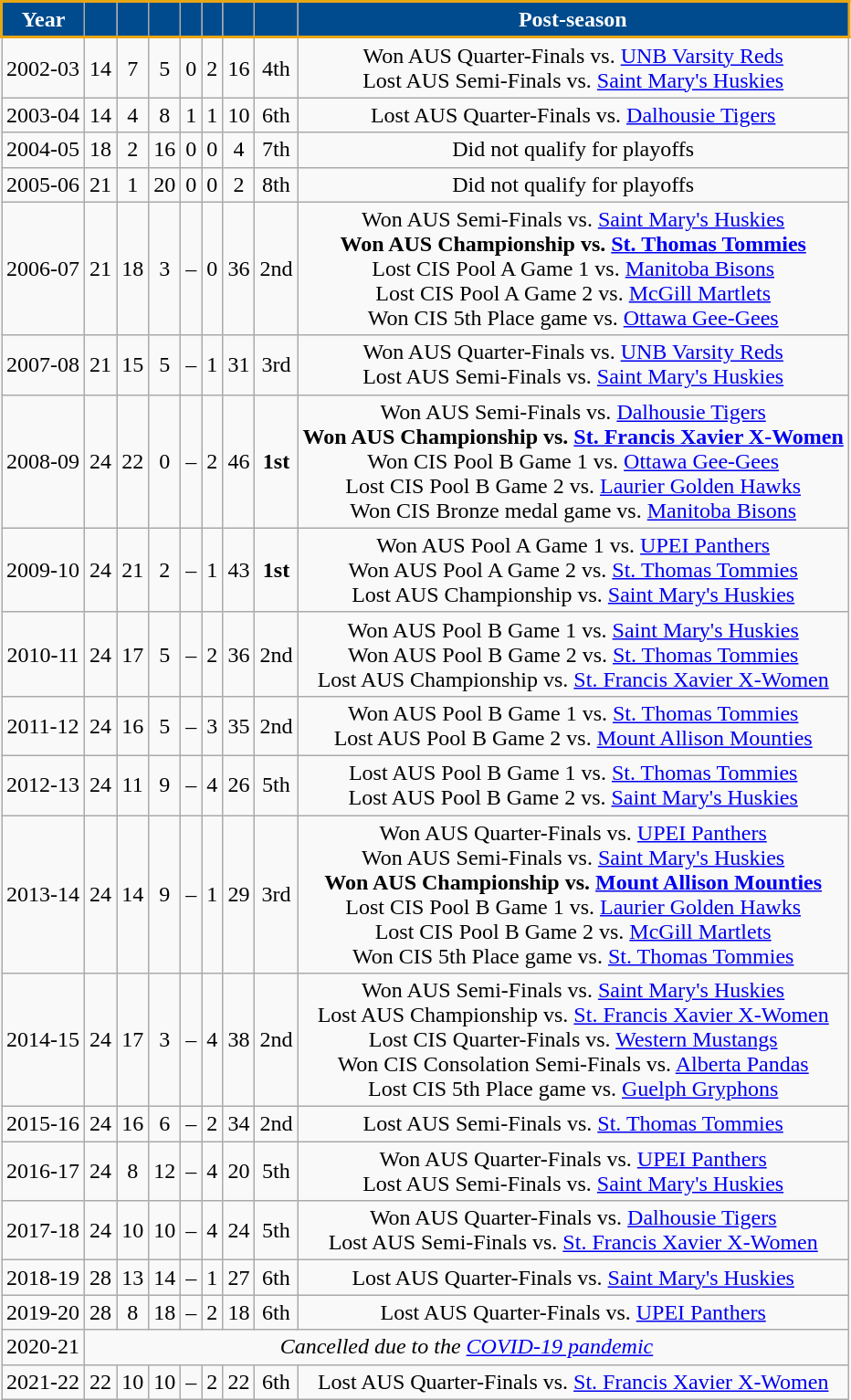<table class="wikitable" style="text-align:center">
<tr align="center"  style="background:#004B8D;color:#FFFFFF;border: 2px solid #E7A614;">
<td><strong>Year</strong></td>
<td><strong></strong></td>
<td><strong></strong></td>
<td><strong></strong></td>
<td><strong></strong></td>
<td><strong></strong></td>
<td><strong></strong></td>
<td><strong></strong></td>
<td><strong>Post-season</strong></td>
</tr>
<tr align="center" bgcolor="">
<td>2002-03</td>
<td>14</td>
<td>7</td>
<td>5</td>
<td>0</td>
<td>2</td>
<td>16</td>
<td>4th</td>
<td>Won AUS Quarter-Finals  vs. <a href='#'>UNB Varsity Reds</a><br>Lost AUS Semi-Finals  vs. <a href='#'>Saint Mary's Huskies</a></td>
</tr>
<tr align="center" bgcolor="">
<td>2003-04</td>
<td>14</td>
<td>4</td>
<td>8</td>
<td>1</td>
<td>1</td>
<td>10</td>
<td>6th</td>
<td>Lost AUS Quarter-Finals  vs. <a href='#'>Dalhousie Tigers</a></td>
</tr>
<tr align="center" bgcolor="">
<td>2004-05</td>
<td>18</td>
<td>2</td>
<td>16</td>
<td>0</td>
<td>0</td>
<td>4</td>
<td>7th</td>
<td>Did not qualify for playoffs</td>
</tr>
<tr align="center" bgcolor="">
<td>2005-06</td>
<td>21</td>
<td>1</td>
<td>20</td>
<td>0</td>
<td>0</td>
<td>2</td>
<td>8th</td>
<td>Did not qualify for playoffs</td>
</tr>
<tr align="center" bgcolor="">
<td>2006-07</td>
<td>21</td>
<td>18</td>
<td>3</td>
<td>–</td>
<td>0</td>
<td>36</td>
<td>2nd</td>
<td>Won AUS Semi-Finals  vs. <a href='#'>Saint Mary's Huskies</a><br><strong>Won AUS Championship  vs. <a href='#'>St. Thomas Tommies</a></strong><br>Lost CIS Pool A Game 1  vs. <a href='#'>Manitoba Bisons</a><br>Lost CIS Pool A Game 2  vs. <a href='#'>McGill Martlets</a><br>Won CIS 5th Place game  vs. <a href='#'>Ottawa Gee-Gees</a></td>
</tr>
<tr align="center" bgcolor="">
<td>2007-08</td>
<td>21</td>
<td>15</td>
<td>5</td>
<td>–</td>
<td>1</td>
<td>31</td>
<td>3rd</td>
<td>Won AUS Quarter-Finals  vs. <a href='#'>UNB Varsity Reds</a><br>Lost AUS Semi-Finals  vs. <a href='#'>Saint Mary's Huskies</a></td>
</tr>
<tr align="center" bgcolor="">
<td>2008-09</td>
<td>24</td>
<td>22</td>
<td>0</td>
<td>–</td>
<td>2</td>
<td>46</td>
<td><strong>1st</strong></td>
<td>Won AUS Semi-Finals  vs. <a href='#'>Dalhousie Tigers</a><br><strong>Won AUS Championship  vs. <a href='#'>St. Francis Xavier X-Women</a></strong><br>Won CIS Pool B Game 1  vs. <a href='#'>Ottawa Gee-Gees</a><br>Lost CIS Pool B Game 2  vs. <a href='#'>Laurier Golden Hawks</a><br>Won CIS Bronze medal game  vs. <a href='#'>Manitoba Bisons</a></td>
</tr>
<tr align="center" bgcolor="">
<td>2009-10</td>
<td>24</td>
<td>21</td>
<td>2</td>
<td>–</td>
<td>1</td>
<td>43</td>
<td><strong>1st</strong></td>
<td>Won AUS Pool A Game 1  vs. <a href='#'>UPEI Panthers</a><br>Won AUS Pool A Game 2  vs. <a href='#'>St. Thomas Tommies</a><br>Lost AUS Championship  vs. <a href='#'>Saint Mary's Huskies</a></td>
</tr>
<tr align="center" bgcolor="">
<td>2010-11</td>
<td>24</td>
<td>17</td>
<td>5</td>
<td>–</td>
<td>2</td>
<td>36</td>
<td>2nd</td>
<td>Won AUS Pool B Game 1  vs. <a href='#'>Saint Mary's Huskies</a><br>Won AUS Pool B Game 2  vs. <a href='#'>St. Thomas Tommies</a><br>Lost AUS Championship  vs. <a href='#'>St. Francis Xavier X-Women</a></td>
</tr>
<tr align="center" bgcolor="">
<td>2011-12</td>
<td>24</td>
<td>16</td>
<td>5</td>
<td>–</td>
<td>3</td>
<td>35</td>
<td>2nd</td>
<td>Won AUS Pool B Game 1  vs. <a href='#'>St. Thomas Tommies</a><br>Lost AUS Pool B Game 2  vs. <a href='#'>Mount Allison Mounties</a></td>
</tr>
<tr align="center" bgcolor="">
<td>2012-13</td>
<td>24</td>
<td>11</td>
<td>9</td>
<td>–</td>
<td>4</td>
<td>26</td>
<td>5th</td>
<td>Lost AUS Pool B Game 1  vs. <a href='#'>St. Thomas Tommies</a><br>Lost AUS Pool B Game 2  vs. <a href='#'>Saint Mary's Huskies</a></td>
</tr>
<tr align="center" bgcolor="">
<td>2013-14</td>
<td>24</td>
<td>14</td>
<td>9</td>
<td>–</td>
<td>1</td>
<td>29</td>
<td>3rd</td>
<td>Won AUS Quarter-Finals  vs. <a href='#'>UPEI Panthers</a><br>Won AUS Semi-Finals  vs. <a href='#'>Saint Mary's Huskies</a><br><strong>Won AUS Championship  vs. <a href='#'>Mount Allison Mounties</a></strong><br>Lost CIS Pool B Game 1  vs. <a href='#'>Laurier Golden Hawks</a><br>Lost CIS Pool B Game 2  vs. <a href='#'>McGill Martlets</a><br>Won CIS 5th Place game  vs. <a href='#'>St. Thomas Tommies</a></td>
</tr>
<tr align="center" bgcolor="">
<td>2014-15</td>
<td>24</td>
<td>17</td>
<td>3</td>
<td>–</td>
<td>4</td>
<td>38</td>
<td>2nd</td>
<td>Won AUS Semi-Finals  vs. <a href='#'>Saint Mary's Huskies</a><br>Lost AUS Championship  vs. <a href='#'>St. Francis Xavier X-Women</a><br>Lost CIS Quarter-Finals  vs. <a href='#'>Western Mustangs</a><br>Won CIS Consolation Semi-Finals  vs. <a href='#'>Alberta Pandas</a><br>Lost CIS 5th Place game  vs. <a href='#'>Guelph Gryphons</a></td>
</tr>
<tr align="center" bgcolor="">
<td>2015-16</td>
<td>24</td>
<td>16</td>
<td>6</td>
<td>–</td>
<td>2</td>
<td>34</td>
<td>2nd</td>
<td>Lost AUS Semi-Finals  vs. <a href='#'>St. Thomas Tommies</a></td>
</tr>
<tr align="center" bgcolor="">
<td>2016-17</td>
<td>24</td>
<td>8</td>
<td>12</td>
<td>–</td>
<td>4</td>
<td>20</td>
<td>5th</td>
<td>Won AUS Quarter-Finals  vs. <a href='#'>UPEI Panthers</a><br>Lost AUS Semi-Finals  vs. <a href='#'>Saint Mary's Huskies</a></td>
</tr>
<tr align="center" bgcolor="">
<td>2017-18</td>
<td>24</td>
<td>10</td>
<td>10</td>
<td>–</td>
<td>4</td>
<td>24</td>
<td>5th</td>
<td>Won AUS Quarter-Finals  vs. <a href='#'>Dalhousie Tigers</a><br>Lost AUS Semi-Finals  vs. <a href='#'>St. Francis Xavier X-Women</a></td>
</tr>
<tr align="center" bgcolor="">
<td>2018-19</td>
<td>28</td>
<td>13</td>
<td>14</td>
<td>–</td>
<td>1</td>
<td>27</td>
<td>6th</td>
<td>Lost AUS Quarter-Finals  vs. <a href='#'>Saint Mary's Huskies</a></td>
</tr>
<tr align="center" bgcolor="">
<td>2019-20</td>
<td>28</td>
<td>8</td>
<td>18</td>
<td>–</td>
<td>2</td>
<td>18</td>
<td>6th</td>
<td>Lost AUS Quarter-Finals  vs. <a href='#'>UPEI Panthers</a></td>
</tr>
<tr align="center" bgcolor="">
<td>2020-21</td>
<td align="center" colspan=8><em>Cancelled due to the <a href='#'>COVID-19 pandemic</a></em></td>
</tr>
<tr align="center" bgcolor="">
<td>2021-22</td>
<td>22</td>
<td>10</td>
<td>10</td>
<td>–</td>
<td>2</td>
<td>22</td>
<td>6th</td>
<td>Lost AUS Quarter-Finals  vs. <a href='#'>St. Francis Xavier X-Women</a></td>
</tr>
</table>
